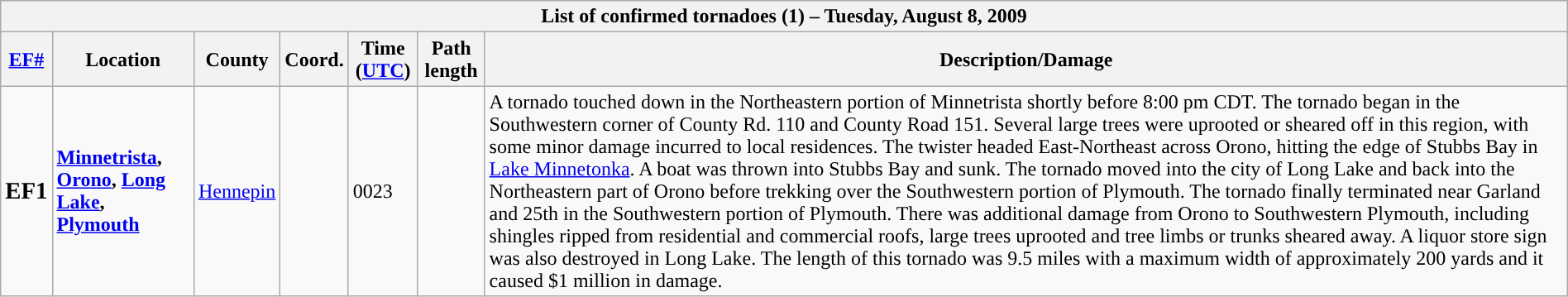<table class="wikitable collapsible" width="100%">
<tr>
<th colspan="7">List of confirmed tornadoes (1) – Tuesday, August 8, 2009</th>
</tr>
<tr>
<th><a href='#'>EF#</a></th>
<th>Location</th>
<th>County</th>
<th>Coord.</th>
<th>Time (<a href='#'>UTC</a>)</th>
<th>Path length</th>
<th>Description/Damage</th>
</tr>
<tr>
<td><big><strong>EF1</strong></big></td>
<td><strong><a href='#'>Minnetrista</a>, <a href='#'>Orono</a>, <a href='#'>Long Lake</a>, <a href='#'>Plymouth</a></strong></td>
<td><a href='#'>Hennepin</a></td>
<td></td>
<td>0023</td>
<td></td>
<td>A tornado touched down in the Northeastern portion of Minnetrista shortly before 8:00 pm CDT. The tornado began in the Southwestern corner of County Rd. 110 and County Road 151. Several large trees were uprooted or sheared off in this region, with some minor damage incurred to local residences. The twister headed East-Northeast across Orono, hitting the edge of Stubbs Bay in <a href='#'>Lake Minnetonka</a>. A boat was thrown into Stubbs Bay and sunk. The tornado moved into the city of Long Lake and back into the Northeastern part of Orono before trekking over the Southwestern portion of Plymouth. The tornado finally terminated near Garland and 25th in the Southwestern portion of Plymouth. There was additional damage from Orono to Southwestern Plymouth, including shingles ripped from residential and commercial roofs, large trees uprooted and tree limbs or trunks sheared away. A liquor store sign was also destroyed in Long Lake. The length of this tornado was 9.5 miles with a maximum width of approximately 200 yards and it caused $1 million in damage.</td>
</tr>
</table>
